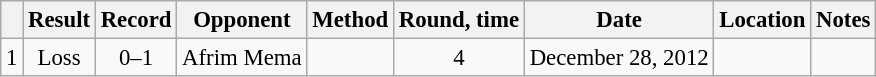<table class="wikitable" style="text-align:center; font-size:95%">
<tr>
<th></th>
<th>Result</th>
<th>Record</th>
<th>Opponent</th>
<th>Method</th>
<th>Round, time</th>
<th>Date</th>
<th>Location</th>
<th>Notes</th>
</tr>
<tr>
<td>1</td>
<td>Loss</td>
<td>0–1</td>
<td style="text-align:left;"> Afrim Mema</td>
<td></td>
<td>4</td>
<td>December 28, 2012</td>
<td align=left> </td>
<td></td>
</tr>
</table>
